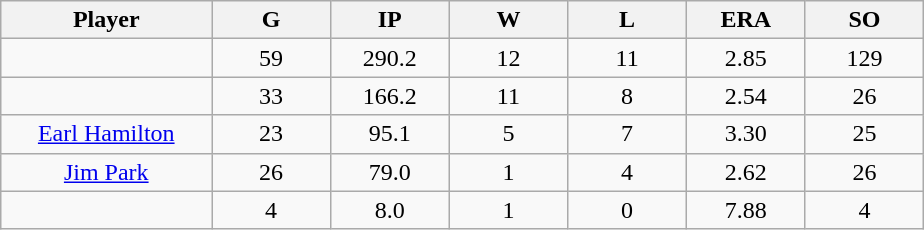<table class="wikitable sortable">
<tr>
<th bgcolor="#DDDDFF" width="16%">Player</th>
<th bgcolor="#DDDDFF" width="9%">G</th>
<th bgcolor="#DDDDFF" width="9%">IP</th>
<th bgcolor="#DDDDFF" width="9%">W</th>
<th bgcolor="#DDDDFF" width="9%">L</th>
<th bgcolor="#DDDDFF" width="9%">ERA</th>
<th bgcolor="#DDDDFF" width="9%">SO</th>
</tr>
<tr align="center">
<td></td>
<td>59</td>
<td>290.2</td>
<td>12</td>
<td>11</td>
<td>2.85</td>
<td>129</td>
</tr>
<tr align="center">
<td></td>
<td>33</td>
<td>166.2</td>
<td>11</td>
<td>8</td>
<td>2.54</td>
<td>26</td>
</tr>
<tr align="center">
<td><a href='#'>Earl Hamilton</a></td>
<td>23</td>
<td>95.1</td>
<td>5</td>
<td>7</td>
<td>3.30</td>
<td>25</td>
</tr>
<tr align="center">
<td><a href='#'>Jim Park</a></td>
<td>26</td>
<td>79.0</td>
<td>1</td>
<td>4</td>
<td>2.62</td>
<td>26</td>
</tr>
<tr align="center">
<td></td>
<td>4</td>
<td>8.0</td>
<td>1</td>
<td>0</td>
<td>7.88</td>
<td>4</td>
</tr>
</table>
